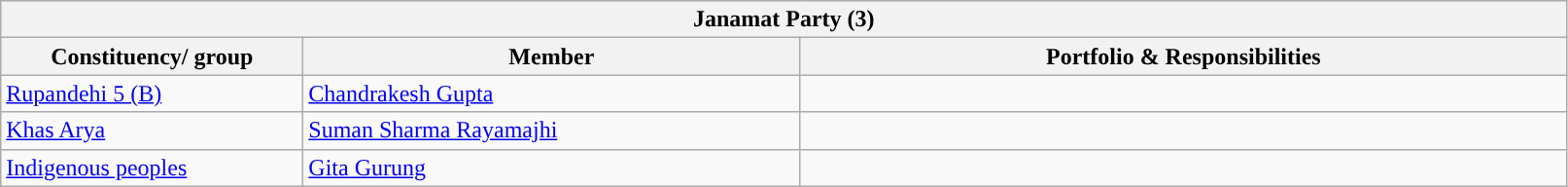<table class="wikitable">
<tr>
<th colspan="3" style="width: 800pt; background:">Janamat Party (3)</th>
</tr>
<tr>
<th style="width:150pt;">Constituency/ group</th>
<th style="width:250pt;">Member</th>
<th>Portfolio & Responsibilities</th>
</tr>
<tr>
<td><a href='#'>Rupandehi 5 (B)</a></td>
<td><a href='#'>Chandrakesh Gupta</a></td>
<td></td>
</tr>
<tr>
<td><a href='#'>Khas Arya</a></td>
<td><a href='#'>Suman Sharma Rayamajhi</a></td>
<td></td>
</tr>
<tr>
<td><a href='#'>Indigenous peoples</a></td>
<td><a href='#'>Gita Gurung</a></td>
<td></td>
</tr>
</table>
